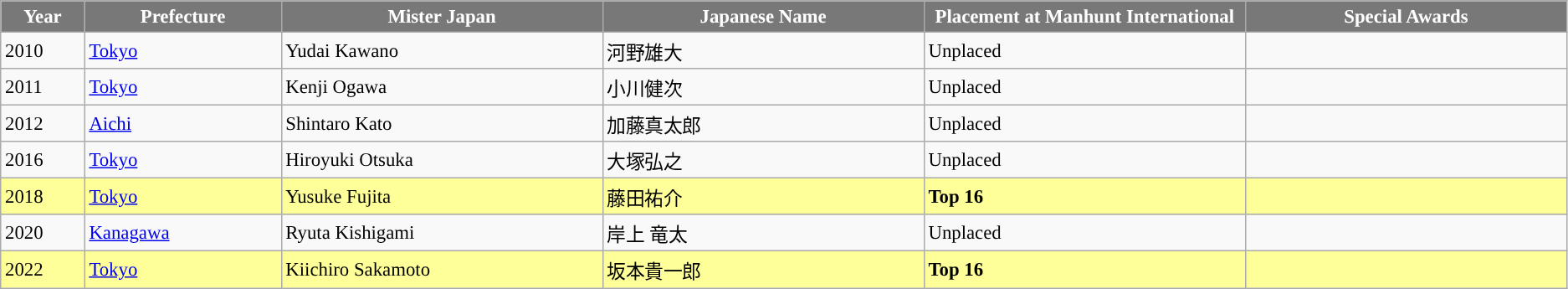<table class="wikitable " style="font-size: 95%;">
<tr>
<th width="60" style="background-color:#787878;color:#FFFFFF;">Year</th>
<th width="150" style="background-color:#787878;color:#FFFFFF;">Prefecture</th>
<th width="250" style="background-color:#787878;color:#FFFFFF;">Mister Japan</th>
<th width="250" style="background-color:#787878;color:#FFFFFF;">Japanese Name</th>
<th width="250" style="background-color:#787878;color:#FFFFFF;">Placement at Manhunt International</th>
<th width="250" style="background-color:#787878;color:#FFFFFF;">Special Awards</th>
</tr>
<tr>
<td>2010</td>
<td><a href='#'>Tokyo</a></td>
<td>Yudai Kawano</td>
<td>河野雄大</td>
<td>Unplaced</td>
<td></td>
</tr>
<tr>
<td>2011</td>
<td><a href='#'>Tokyo</a></td>
<td>Kenji Ogawa</td>
<td>小川健次</td>
<td>Unplaced</td>
<td></td>
</tr>
<tr>
<td>2012</td>
<td><a href='#'>Aichi</a></td>
<td>Shintaro Kato</td>
<td>加藤真太郎</td>
<td>Unplaced</td>
<td></td>
</tr>
<tr>
<td>2016</td>
<td><a href='#'>Tokyo</a></td>
<td>Hiroyuki Otsuka</td>
<td>大塚弘之</td>
<td>Unplaced</td>
<td></td>
</tr>
<tr style="background-color:#FFFF99">
<td>2018</td>
<td><a href='#'>Tokyo</a></td>
<td>Yusuke Fujita</td>
<td>藤田祐介</td>
<td><strong>Top 16</strong></td>
<td></td>
</tr>
<tr>
<td>2020</td>
<td><a href='#'>Kanagawa</a></td>
<td>Ryuta Kishigami</td>
<td>岸上 竜太</td>
<td>Unplaced</td>
<td></td>
</tr>
<tr style="background-color:#FFFF99">
<td>2022</td>
<td><a href='#'>Tokyo</a></td>
<td>Kiichiro Sakamoto</td>
<td>坂本貴一郎</td>
<td><strong>Top 16</strong></td>
<td></td>
</tr>
</table>
